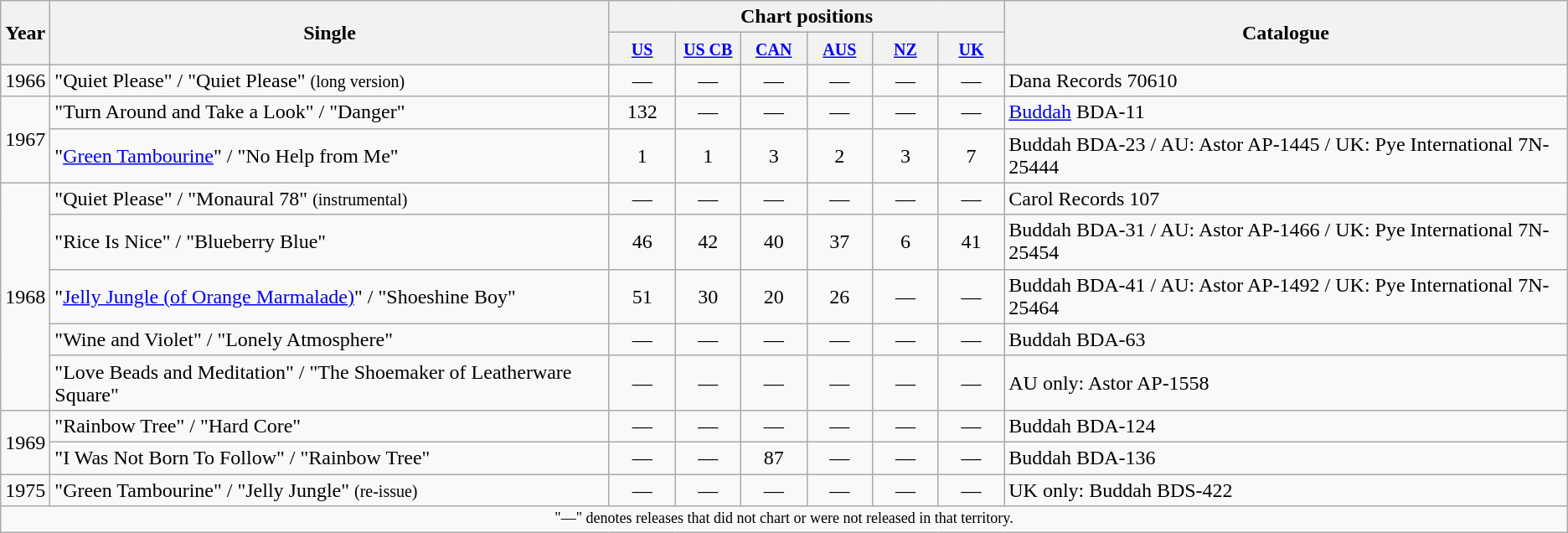<table class="wikitable">
<tr>
<th scope="col" rowspan="2">Year</th>
<th scope="col" rowspan="2">Single</th>
<th scope="col" colspan="6">Chart positions</th>
<th scope="col" rowspan="2">Catalogue</th>
</tr>
<tr>
<th style="width:45px;"><small><a href='#'>US</a></small><br></th>
<th style="width:45px;"><small><a href='#'>US CB</a></small><br></th>
<th style="width:45px;"><small><a href='#'>CAN</a></small><br></th>
<th style="width:45px;"><small><a href='#'>AUS</a></small><br></th>
<th style="width:45px;"><small><a href='#'>NZ</a></small><br></th>
<th style="width:45px;"><small><a href='#'>UK</a></small><br></th>
</tr>
<tr>
<td rowspan="1">1966</td>
<td>"Quiet Please" / "Quiet Please" <small>(long version)</small></td>
<td align=center>—</td>
<td align=center>—</td>
<td align=center>—</td>
<td align=center>—</td>
<td align=center>—</td>
<td align=center>—</td>
<td>Dana Records 70610</td>
</tr>
<tr>
<td rowspan="2">1967</td>
<td>"Turn Around and Take a Look" / "Danger"</td>
<td align=center>132</td>
<td align=center>—</td>
<td align=center>—</td>
<td align=center>—</td>
<td align=center>—</td>
<td align=center>—</td>
<td><a href='#'>Buddah</a> BDA-11</td>
</tr>
<tr>
<td>"<a href='#'>Green Tambourine</a>" / "No Help from Me"</td>
<td align=center>1</td>
<td align=center>1</td>
<td align=center>3</td>
<td align=center>2</td>
<td align=center>3</td>
<td align=center>7</td>
<td>Buddah BDA-23 / AU: Astor AP-1445 / UK: Pye International 7N-25444</td>
</tr>
<tr>
<td rowspan="5">1968</td>
<td>"Quiet Please" / "Monaural 78" <small>(instrumental)</small></td>
<td align=center>—</td>
<td align=center>—</td>
<td align=center>—</td>
<td align=center>—</td>
<td align=center>—</td>
<td align=center>—</td>
<td>Carol Records 107</td>
</tr>
<tr>
<td>"Rice Is Nice" / "Blueberry Blue"</td>
<td align=center>46</td>
<td align=center>42</td>
<td align=center>40<br></td>
<td align=center>37</td>
<td align=center>6</td>
<td align=center>41</td>
<td>Buddah BDA-31 / AU: Astor AP-1466 / UK: Pye International 7N-25454</td>
</tr>
<tr>
<td>"<a href='#'>Jelly Jungle (of Orange Marmalade)</a>" / "Shoeshine Boy"</td>
<td align=center>51</td>
<td align=center>30</td>
<td align=center>20</td>
<td align=center>26</td>
<td align=center>—</td>
<td align=center>—</td>
<td>Buddah BDA-41 / AU: Astor AP-1492 / UK: Pye International 7N-25464</td>
</tr>
<tr>
<td>"Wine and Violet" / "Lonely Atmosphere"</td>
<td align=center>—</td>
<td align=center>—</td>
<td align=center>—</td>
<td align=center>—</td>
<td align=center>—</td>
<td align=center>—</td>
<td>Buddah BDA-63</td>
</tr>
<tr>
<td>"Love Beads and Meditation" / "The Shoemaker of Leatherware Square"</td>
<td align=center>—</td>
<td align=center>—</td>
<td align=center>—</td>
<td align=center>—</td>
<td align=center>—</td>
<td align=center>—</td>
<td>AU only: Astor AP-1558</td>
</tr>
<tr>
<td rowspan="2">1969</td>
<td>"Rainbow Tree" / "Hard Core"</td>
<td align=center>—</td>
<td align=center>—</td>
<td align=center>—</td>
<td align=center>—</td>
<td align=center>—</td>
<td align=center>—</td>
<td>Buddah BDA-124</td>
</tr>
<tr>
<td>"I Was Not Born To Follow" / "Rainbow Tree"</td>
<td align=center>—</td>
<td align=center>—</td>
<td align=center>87<br></td>
<td align=center>—</td>
<td align=center>—</td>
<td align=center>—</td>
<td>Buddah BDA-136</td>
</tr>
<tr>
<td rowspan="1">1975</td>
<td>"Green Tambourine" / "Jelly Jungle" <small>(re-issue)</small></td>
<td align=center>—</td>
<td align=center>—</td>
<td align=center>—</td>
<td align=center>—</td>
<td align=center>—</td>
<td align=center>—</td>
<td>UK only: Buddah BDS-422</td>
</tr>
<tr>
<td colspan="9" style="text-align:center; font-size:9pt;">"—" denotes releases that did not chart or were not released in that territory.</td>
</tr>
</table>
